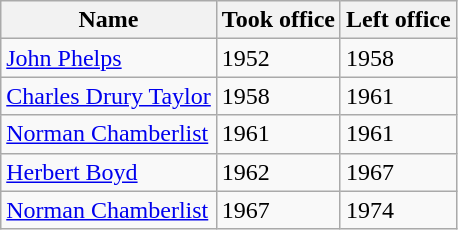<table class="wikitable">
<tr>
<th>Name</th>
<th>Took office</th>
<th>Left office</th>
</tr>
<tr>
<td><a href='#'>John Phelps</a></td>
<td>1952</td>
<td>1958</td>
</tr>
<tr>
<td><a href='#'>Charles Drury Taylor</a></td>
<td>1958</td>
<td>1961</td>
</tr>
<tr>
<td><a href='#'>Norman Chamberlist</a></td>
<td>1961</td>
<td>1961</td>
</tr>
<tr>
<td><a href='#'>Herbert Boyd</a></td>
<td>1962</td>
<td>1967</td>
</tr>
<tr>
<td><a href='#'>Norman Chamberlist</a></td>
<td>1967</td>
<td>1974</td>
</tr>
</table>
